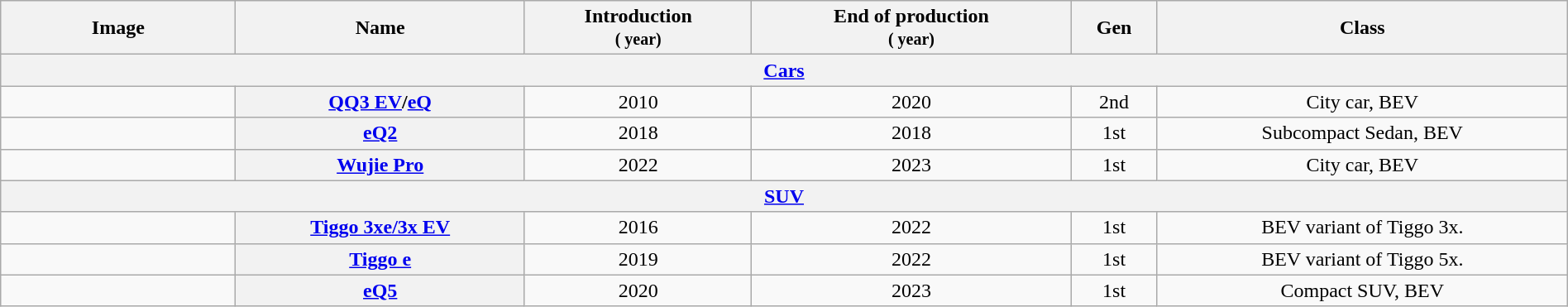<table class="wikitable sortable" style="text-align: center; width: 100%">
<tr>
<th class="unsortable" width="15%">Image</th>
<th>Name</th>
<th>Introduction<br><small>( year)</small></th>
<th>End of production<br><small>( year)</small></th>
<th>Gen</th>
<th class="unsortable">Class</th>
</tr>
<tr>
<th colspan="6"><a href='#'>Cars</a></th>
</tr>
<tr>
<td></td>
<th><a href='#'>QQ3 EV</a>/<a href='#'>eQ</a></th>
<td>2010</td>
<td>2020</td>
<td>2nd</td>
<td>City car, BEV</td>
</tr>
<tr>
<td></td>
<th><a href='#'>eQ2</a></th>
<td>2018</td>
<td>2018</td>
<td>1st</td>
<td>Subcompact Sedan, BEV</td>
</tr>
<tr>
<td></td>
<th><a href='#'>Wujie Pro</a></th>
<td>2022</td>
<td>2023</td>
<td>1st</td>
<td>City car, BEV</td>
</tr>
<tr>
<th colspan="6"><a href='#'>SUV</a></th>
</tr>
<tr>
<td></td>
<th><a href='#'>Tiggo 3xe/3x EV</a></th>
<td>2016</td>
<td>2022</td>
<td>1st</td>
<td>BEV variant of Tiggo 3x.</td>
</tr>
<tr>
<td></td>
<th><a href='#'>Tiggo e</a></th>
<td>2019</td>
<td>2022</td>
<td>1st</td>
<td>BEV variant of Tiggo 5x.</td>
</tr>
<tr>
<td></td>
<th><a href='#'>eQ5</a></th>
<td>2020</td>
<td>2023</td>
<td>1st</td>
<td>Compact SUV, BEV</td>
</tr>
</table>
